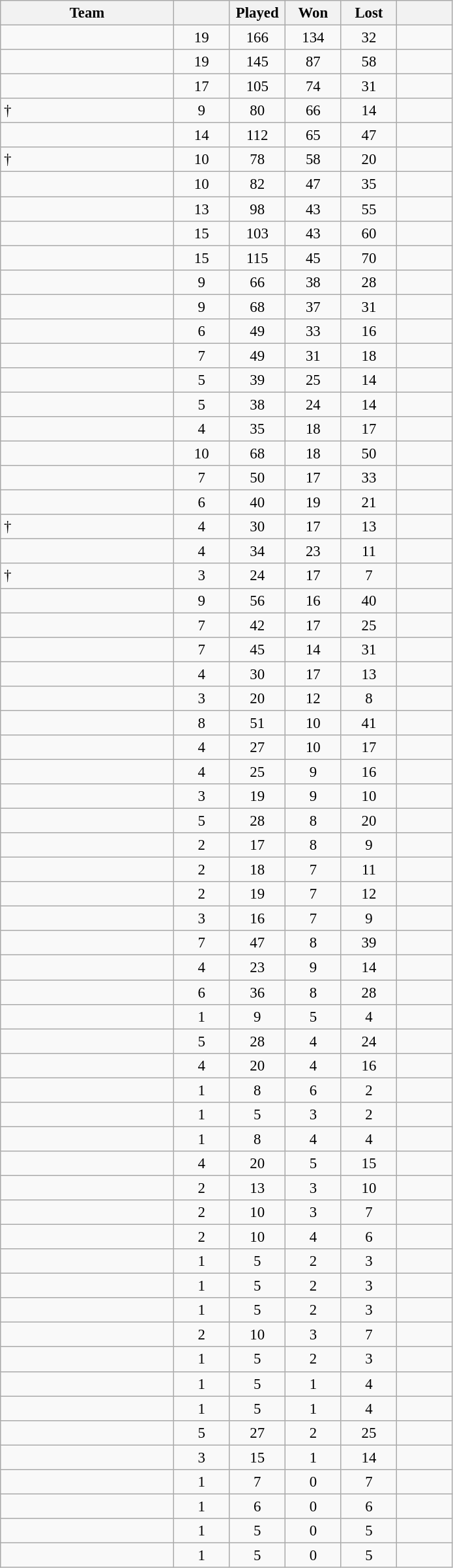<table class="sortable wikitable" style="text-align:center; font-size:95%">
<tr>
<th scope="col" style="width: 170px;">Team</th>
<th scope="col" style="width: 50px;"></th>
<th scope="col" style="width: 50px;">Played</th>
<th scope="col" style="width: 50px;">Won</th>
<th scope="col" style="width: 50px;">Lost</th>
<th scope="col" style="width: 50px;"></th>
</tr>
<tr>
<td style="text-align:left;"></td>
<td>19</td>
<td>166</td>
<td>134</td>
<td>32</td>
<td></td>
</tr>
<tr>
<td style="text-align:left;"></td>
<td>19</td>
<td>145</td>
<td>87</td>
<td>58</td>
<td></td>
</tr>
<tr>
<td style="text-align:left;"></td>
<td>17</td>
<td>105</td>
<td>74</td>
<td>31</td>
<td></td>
</tr>
<tr>
<td style="text-align:left;"><em></em> †</td>
<td>9</td>
<td>80</td>
<td>66</td>
<td>14</td>
<td></td>
</tr>
<tr>
<td style="text-align:left;"></td>
<td>14</td>
<td>112</td>
<td>65</td>
<td>47</td>
<td></td>
</tr>
<tr>
<td style="text-align:left;"><em></em> †</td>
<td>10</td>
<td>78</td>
<td>58</td>
<td>20</td>
<td></td>
</tr>
<tr>
<td style="text-align:left;"></td>
<td>10</td>
<td>82</td>
<td>47</td>
<td>35</td>
<td></td>
</tr>
<tr>
<td style="text-align:left;"></td>
<td>13</td>
<td>98</td>
<td>43</td>
<td>55</td>
<td></td>
</tr>
<tr>
<td style="text-align:left;"></td>
<td>15</td>
<td>103</td>
<td>43</td>
<td>60</td>
<td></td>
</tr>
<tr>
<td style="text-align:left;"></td>
<td>15</td>
<td>115</td>
<td>45</td>
<td>70</td>
<td></td>
</tr>
<tr>
<td style="text-align:left;"></td>
<td>9</td>
<td>66</td>
<td>38</td>
<td>28</td>
<td></td>
</tr>
<tr>
<td style="text-align:left;"></td>
<td>9</td>
<td>68</td>
<td>37</td>
<td>31</td>
<td></td>
</tr>
<tr>
<td style="text-align:left;"></td>
<td>6</td>
<td>49</td>
<td>33</td>
<td>16</td>
<td></td>
</tr>
<tr>
<td style="text-align:left;"></td>
<td>7</td>
<td>49</td>
<td>31</td>
<td>18</td>
<td></td>
</tr>
<tr>
<td style="text-align:left;"></td>
<td>5</td>
<td>39</td>
<td>25</td>
<td>14</td>
<td></td>
</tr>
<tr>
<td style="text-align:left;"></td>
<td>5</td>
<td>38</td>
<td>24</td>
<td>14</td>
<td></td>
</tr>
<tr>
<td style="text-align:left;"></td>
<td>4</td>
<td>35</td>
<td>18</td>
<td>17</td>
<td></td>
</tr>
<tr>
<td style="text-align:left;"></td>
<td>10</td>
<td>68</td>
<td>18</td>
<td>50</td>
<td></td>
</tr>
<tr>
<td style="text-align:left;"></td>
<td>7</td>
<td>50</td>
<td>17</td>
<td>33</td>
<td></td>
</tr>
<tr>
<td style="text-align:left;"></td>
<td>6</td>
<td>40</td>
<td>19</td>
<td>21</td>
<td></td>
</tr>
<tr>
<td style="text-align:left;"><em></em> †</td>
<td>4</td>
<td>30</td>
<td>17</td>
<td>13</td>
<td></td>
</tr>
<tr>
<td style="text-align:left;"></td>
<td>4</td>
<td>34</td>
<td>23</td>
<td>11</td>
<td></td>
</tr>
<tr>
<td style="text-align:left;"><em></em> †</td>
<td>3</td>
<td>24</td>
<td>17</td>
<td>7</td>
<td></td>
</tr>
<tr>
<td style="text-align:left;"></td>
<td>9</td>
<td>56</td>
<td>16</td>
<td>40</td>
<td></td>
</tr>
<tr>
<td style="text-align:left;"></td>
<td>7</td>
<td>42</td>
<td>17</td>
<td>25</td>
<td></td>
</tr>
<tr>
<td style="text-align:left;"></td>
<td>7</td>
<td>45</td>
<td>14</td>
<td>31</td>
<td></td>
</tr>
<tr>
<td style="text-align:left;"></td>
<td>4</td>
<td>30</td>
<td>17</td>
<td>13</td>
<td></td>
</tr>
<tr>
<td style="text-align:left;"></td>
<td>3</td>
<td>20</td>
<td>12</td>
<td>8</td>
<td></td>
</tr>
<tr>
<td style="text-align:left;"></td>
<td>8</td>
<td>51</td>
<td>10</td>
<td>41</td>
<td></td>
</tr>
<tr>
<td style="text-align:left;"></td>
<td>4</td>
<td>27</td>
<td>10</td>
<td>17</td>
<td></td>
</tr>
<tr>
<td style="text-align:left;"></td>
<td>4</td>
<td>25</td>
<td>9</td>
<td>16</td>
<td></td>
</tr>
<tr>
<td style="text-align:left;"></td>
<td>3</td>
<td>19</td>
<td>9</td>
<td>10</td>
<td></td>
</tr>
<tr>
<td style="text-align:left;"></td>
<td>5</td>
<td>28</td>
<td>8</td>
<td>20</td>
<td></td>
</tr>
<tr>
<td style="text-align:left;"></td>
<td>2</td>
<td>17</td>
<td>8</td>
<td>9</td>
<td></td>
</tr>
<tr>
<td style="text-align:left;"></td>
<td>2</td>
<td>18</td>
<td>7</td>
<td>11</td>
<td></td>
</tr>
<tr>
<td style="text-align:left;"></td>
<td>2</td>
<td>19</td>
<td>7</td>
<td>12</td>
<td></td>
</tr>
<tr>
<td style="text-align:left;"></td>
<td>3</td>
<td>16</td>
<td>7</td>
<td>9</td>
<td></td>
</tr>
<tr>
<td style="text-align:left;"></td>
<td>7</td>
<td>47</td>
<td>8</td>
<td>39</td>
<td></td>
</tr>
<tr>
<td style="text-align:left;"></td>
<td>4</td>
<td>23</td>
<td>9</td>
<td>14</td>
<td></td>
</tr>
<tr>
<td style="text-align:left;"></td>
<td>6</td>
<td>36</td>
<td>8</td>
<td>28</td>
<td></td>
</tr>
<tr>
<td style="text-align:left;"></td>
<td>1</td>
<td>9</td>
<td>5</td>
<td>4</td>
<td></td>
</tr>
<tr>
<td style="text-align:left;"></td>
<td>5</td>
<td>28</td>
<td>4</td>
<td>24</td>
<td></td>
</tr>
<tr>
<td style="text-align:left;"></td>
<td>4</td>
<td>20</td>
<td>4</td>
<td>16</td>
<td></td>
</tr>
<tr>
<td style="text-align:left;"></td>
<td>1</td>
<td>8</td>
<td>6</td>
<td>2</td>
<td></td>
</tr>
<tr>
<td style="text-align:left;"></td>
<td>1</td>
<td>5</td>
<td>3</td>
<td>2</td>
<td></td>
</tr>
<tr>
<td style="text-align:left;"></td>
<td>1</td>
<td>8</td>
<td>4</td>
<td>4</td>
<td></td>
</tr>
<tr>
<td style="text-align:left;"></td>
<td>4</td>
<td>20</td>
<td>5</td>
<td>15</td>
<td></td>
</tr>
<tr>
<td style="text-align:left;"></td>
<td>2</td>
<td>13</td>
<td>3</td>
<td>10</td>
<td></td>
</tr>
<tr>
<td style="text-align:left;"></td>
<td>2</td>
<td>10</td>
<td>3</td>
<td>7</td>
<td></td>
</tr>
<tr>
<td style="text-align:left;"></td>
<td>2</td>
<td>10</td>
<td>4</td>
<td>6</td>
<td></td>
</tr>
<tr>
<td style="text-align:left;"></td>
<td>1</td>
<td>5</td>
<td>2</td>
<td>3</td>
<td></td>
</tr>
<tr>
<td style="text-align:left;"></td>
<td>1</td>
<td>5</td>
<td>2</td>
<td>3</td>
<td></td>
</tr>
<tr>
<td style="text-align:left;"></td>
<td>1</td>
<td>5</td>
<td>2</td>
<td>3</td>
<td></td>
</tr>
<tr>
<td style="text-align:left;"></td>
<td>2</td>
<td>10</td>
<td>3</td>
<td>7</td>
<td></td>
</tr>
<tr>
<td style="text-align:left;"></td>
<td>1</td>
<td>5</td>
<td>2</td>
<td>3</td>
<td></td>
</tr>
<tr>
<td style="text-align:left;"></td>
<td>1</td>
<td>5</td>
<td>1</td>
<td>4</td>
<td></td>
</tr>
<tr>
<td style="text-align:left;"></td>
<td>1</td>
<td>5</td>
<td>1</td>
<td>4</td>
<td></td>
</tr>
<tr>
<td style="text-align:left;"></td>
<td>5</td>
<td>27</td>
<td>2</td>
<td>25</td>
<td></td>
</tr>
<tr>
<td style="text-align:left;"></td>
<td>3</td>
<td>15</td>
<td>1</td>
<td>14</td>
<td></td>
</tr>
<tr>
<td style="text-align:left;"></td>
<td>1</td>
<td>7</td>
<td>0</td>
<td>7</td>
<td></td>
</tr>
<tr>
<td style="text-align:left;"></td>
<td>1</td>
<td>6</td>
<td>0</td>
<td>6</td>
<td></td>
</tr>
<tr>
<td style="text-align:left;"></td>
<td>1</td>
<td>5</td>
<td>0</td>
<td>5</td>
<td></td>
</tr>
<tr>
<td style="text-align:left;"></td>
<td>1</td>
<td>5</td>
<td>0</td>
<td>5</td>
<td></td>
</tr>
</table>
